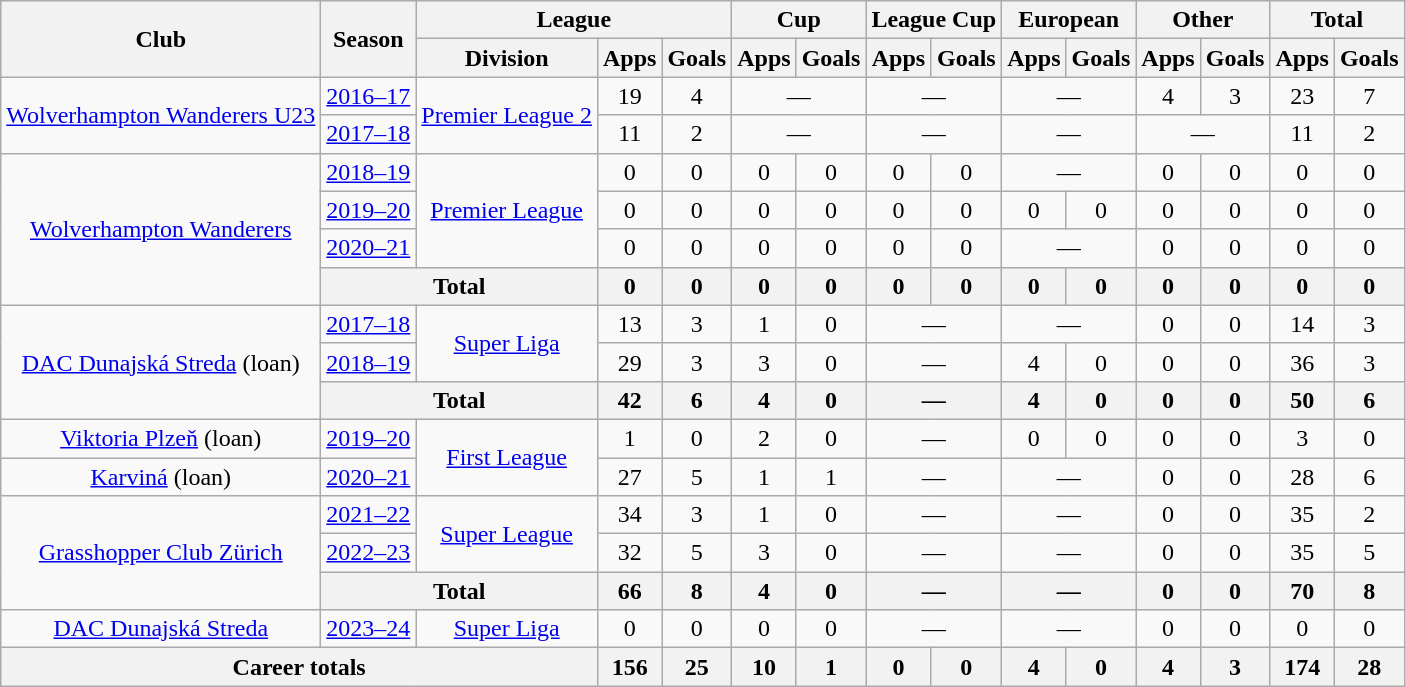<table class="wikitable" style="text-align:center">
<tr>
<th rowspan="2">Club</th>
<th rowspan="2">Season</th>
<th colspan="3">League</th>
<th colspan="2">Cup</th>
<th colspan="2">League Cup</th>
<th colspan="2">European</th>
<th colspan="2">Other</th>
<th colspan="2">Total</th>
</tr>
<tr>
<th>Division</th>
<th>Apps</th>
<th>Goals</th>
<th>Apps</th>
<th>Goals</th>
<th>Apps</th>
<th>Goals</th>
<th>Apps</th>
<th>Goals</th>
<th>Apps</th>
<th>Goals</th>
<th>Apps</th>
<th>Goals</th>
</tr>
<tr>
<td rowspan=2><a href='#'>Wolverhampton Wanderers U23</a></td>
<td><a href='#'>2016–17</a></td>
<td rowspan=2><a href='#'>Premier League 2</a></td>
<td>19</td>
<td>4</td>
<td colspan="2">—</td>
<td colspan="2">—</td>
<td colspan="2">—</td>
<td>4</td>
<td>3</td>
<td>23</td>
<td>7</td>
</tr>
<tr>
<td><a href='#'>2017–18</a></td>
<td>11</td>
<td>2</td>
<td colspan="2">—</td>
<td colspan="2">—</td>
<td colspan="2">—</td>
<td colspan="2">—</td>
<td>11</td>
<td>2</td>
</tr>
<tr>
<td rowspan="4"><a href='#'>Wolverhampton Wanderers</a></td>
<td><a href='#'>2018–19</a></td>
<td rowspan=3><a href='#'>Premier League</a></td>
<td>0</td>
<td>0</td>
<td>0</td>
<td>0</td>
<td>0</td>
<td>0</td>
<td colspan="2">—</td>
<td>0</td>
<td>0</td>
<td>0</td>
<td>0</td>
</tr>
<tr>
<td><a href='#'>2019–20</a></td>
<td>0</td>
<td>0</td>
<td>0</td>
<td>0</td>
<td>0</td>
<td>0</td>
<td>0</td>
<td>0</td>
<td>0</td>
<td>0</td>
<td>0</td>
<td>0</td>
</tr>
<tr>
<td><a href='#'>2020–21</a></td>
<td>0</td>
<td>0</td>
<td>0</td>
<td>0</td>
<td>0</td>
<td>0</td>
<td colspan="2">—</td>
<td>0</td>
<td>0</td>
<td>0</td>
<td>0</td>
</tr>
<tr>
<th colspan=2>Total</th>
<th>0</th>
<th>0</th>
<th>0</th>
<th>0</th>
<th>0</th>
<th>0</th>
<th>0</th>
<th>0</th>
<th>0</th>
<th>0</th>
<th>0</th>
<th>0</th>
</tr>
<tr>
<td rowspan="3"><a href='#'>DAC Dunajská Streda</a> (loan)</td>
<td><a href='#'>2017–18</a></td>
<td rowspan=2><a href='#'>Super Liga</a></td>
<td>13</td>
<td>3</td>
<td>1</td>
<td>0</td>
<td colspan="2">—</td>
<td colspan="2">—</td>
<td>0</td>
<td>0</td>
<td>14</td>
<td>3</td>
</tr>
<tr>
<td><a href='#'>2018–19</a></td>
<td>29</td>
<td>3</td>
<td>3</td>
<td>0</td>
<td colspan="2">—</td>
<td>4</td>
<td>0</td>
<td>0</td>
<td>0</td>
<td>36</td>
<td>3</td>
</tr>
<tr>
<th colspan=2>Total</th>
<th>42</th>
<th>6</th>
<th>4</th>
<th>0</th>
<th colspan="2">—</th>
<th>4</th>
<th>0</th>
<th>0</th>
<th>0</th>
<th>50</th>
<th>6</th>
</tr>
<tr>
<td><a href='#'>Viktoria Plzeň</a> (loan)</td>
<td><a href='#'>2019–20</a></td>
<td rowspan=2><a href='#'>First League</a></td>
<td>1</td>
<td>0</td>
<td>2</td>
<td>0</td>
<td colspan="2">—</td>
<td>0</td>
<td>0</td>
<td>0</td>
<td>0</td>
<td>3</td>
<td>0</td>
</tr>
<tr>
<td><a href='#'>Karviná</a> (loan)</td>
<td><a href='#'>2020–21</a></td>
<td>27</td>
<td>5</td>
<td>1</td>
<td>1</td>
<td colspan="2">—</td>
<td colspan="2">—</td>
<td>0</td>
<td>0</td>
<td>28</td>
<td>6</td>
</tr>
<tr>
<td rowspan=3><a href='#'>Grasshopper Club Zürich</a></td>
<td><a href='#'>2021–22</a></td>
<td rowspan=2><a href='#'>Super League</a></td>
<td>34</td>
<td>3</td>
<td>1</td>
<td>0</td>
<td colspan="2">—</td>
<td colspan="2">—</td>
<td>0</td>
<td>0</td>
<td>35</td>
<td>2</td>
</tr>
<tr>
<td><a href='#'>2022–23</a></td>
<td>32</td>
<td>5</td>
<td>3</td>
<td>0</td>
<td colspan="2">—</td>
<td colspan="2">—</td>
<td>0</td>
<td>0</td>
<td>35</td>
<td>5</td>
</tr>
<tr>
<th colspan=2>Total</th>
<th>66</th>
<th>8</th>
<th>4</th>
<th>0</th>
<th colspan="2">—</th>
<th colspan="2">—</th>
<th>0</th>
<th>0</th>
<th>70</th>
<th>8</th>
</tr>
<tr>
<td><a href='#'>DAC Dunajská Streda</a></td>
<td><a href='#'>2023–24</a></td>
<td><a href='#'>Super Liga</a></td>
<td>0</td>
<td>0</td>
<td>0</td>
<td>0</td>
<td colspan="2">—</td>
<td colspan="2">—</td>
<td>0</td>
<td>0</td>
<td>0</td>
<td>0</td>
</tr>
<tr>
<th colspan=3>Career totals</th>
<th>156</th>
<th>25</th>
<th>10</th>
<th>1</th>
<th>0</th>
<th>0</th>
<th>4</th>
<th>0</th>
<th>4</th>
<th>3</th>
<th>174</th>
<th>28</th>
</tr>
</table>
